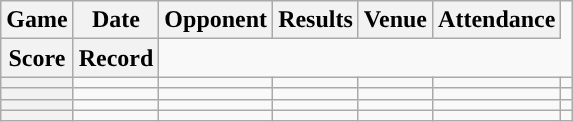<table class="wikitable" style="text-align:center">
<tr>
<th>Game</th>
<th>Date</th>
<th>Opponent</th>
<th>Results</th>
<th>Venue</th>
<th>Attendance</th>
</tr>
<tr>
<th>Score</th>
<th>Record</th>
</tr>
<tr>
<th></th>
<td></td>
<td></td>
<td></td>
<td></td>
<td></td>
<td></td>
</tr>
<tr>
<th></th>
<td></td>
<td></td>
<td></td>
<td></td>
<td></td>
<td></td>
</tr>
<tr>
<th></th>
<td></td>
<td></td>
<td></td>
<td></td>
<td></td>
<td></td>
</tr>
<tr>
<th></th>
<td></td>
<td></td>
<td></td>
<td></td>
<td></td>
<td></td>
</tr>
</table>
